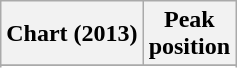<table class="wikitable sortable plainrowheaders">
<tr>
<th>Chart (2013)</th>
<th>Peak<br>position</th>
</tr>
<tr>
</tr>
<tr>
</tr>
<tr>
</tr>
<tr>
</tr>
<tr>
</tr>
<tr>
</tr>
<tr>
</tr>
<tr>
</tr>
<tr>
</tr>
<tr>
</tr>
<tr>
</tr>
<tr>
</tr>
<tr>
</tr>
</table>
